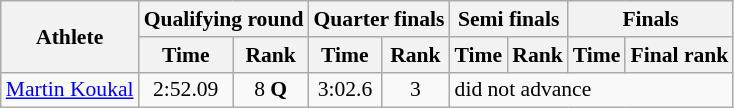<table class="wikitable" style="font-size:90%">
<tr>
<th rowspan="2">Athlete</th>
<th colspan="2">Qualifying round</th>
<th colspan="2">Quarter finals</th>
<th colspan="2">Semi finals</th>
<th colspan="2">Finals</th>
</tr>
<tr>
<th>Time</th>
<th>Rank</th>
<th>Time</th>
<th>Rank</th>
<th>Time</th>
<th>Rank</th>
<th>Time</th>
<th>Final rank</th>
</tr>
<tr>
<td><a href='#'>Martin Koukal</a></td>
<td align="center">2:52.09</td>
<td align="center">8 <strong>Q</strong></td>
<td align="center">3:02.6</td>
<td align="center">3</td>
<td colspan="4">did not advance</td>
</tr>
</table>
